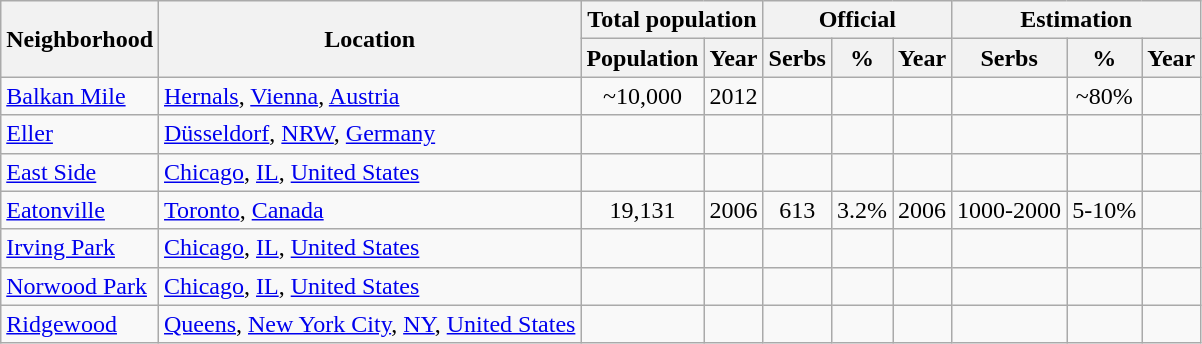<table class="wikitable">
<tr>
<th rowspan="2">Neighborhood</th>
<th rowspan="2">Location</th>
<th colspan="2">Total population</th>
<th colspan="3">Official</th>
<th colspan="3">Estimation</th>
</tr>
<tr>
<th>Population</th>
<th>Year</th>
<th>Serbs</th>
<th>%</th>
<th>Year</th>
<th>Serbs</th>
<th>%</th>
<th>Year</th>
</tr>
<tr>
<td><a href='#'>Balkan Mile</a></td>
<td> <a href='#'>Hernals</a>, <a href='#'>Vienna</a>, <a href='#'>Austria</a></td>
<td style="text-align: center;">~10,000</td>
<td style="text-align: center;">2012</td>
<td></td>
<td></td>
<td></td>
<td></td>
<td style="text-align: center;">~80%</td>
<td></td>
</tr>
<tr>
<td><a href='#'>Eller</a></td>
<td> <a href='#'>Düsseldorf</a>, <a href='#'>NRW</a>, <a href='#'>Germany</a></td>
<td></td>
<td></td>
<td></td>
<td></td>
<td></td>
<td></td>
<td></td>
<td></td>
</tr>
<tr>
<td><a href='#'>East Side</a></td>
<td> <a href='#'>Chicago</a>, <a href='#'>IL</a>, <a href='#'>United States</a></td>
<td></td>
<td></td>
<td></td>
<td></td>
<td></td>
<td></td>
<td></td>
<td></td>
</tr>
<tr>
<td><a href='#'>Eatonville</a></td>
<td> <a href='#'>Toronto</a>, <a href='#'>Canada</a></td>
<td style="text-align: center;">19,131</td>
<td style="text-align: center;">2006</td>
<td style="text-align: center;">613</td>
<td style="text-align: center;">3.2% </td>
<td style="text-align: center;">2006</td>
<td style="text-align: center;">1000-2000</td>
<td style="text-align: center;">5-10%</td>
<td></td>
</tr>
<tr>
<td><a href='#'>Irving Park</a></td>
<td> <a href='#'>Chicago</a>, <a href='#'>IL</a>, <a href='#'>United States</a></td>
<td></td>
<td></td>
<td></td>
<td></td>
<td></td>
<td></td>
<td></td>
<td></td>
</tr>
<tr>
<td><a href='#'>Norwood Park</a></td>
<td> <a href='#'>Chicago</a>, <a href='#'>IL</a>, <a href='#'>United States</a></td>
<td></td>
<td></td>
<td></td>
<td></td>
<td></td>
<td></td>
<td></td>
<td></td>
</tr>
<tr>
<td><a href='#'>Ridgewood</a></td>
<td> <a href='#'>Queens</a>, <a href='#'>New York City</a>, <a href='#'>NY</a>, <a href='#'>United States</a></td>
<td></td>
<td></td>
<td></td>
<td></td>
<td></td>
<td></td>
<td></td>
<td></td>
</tr>
</table>
